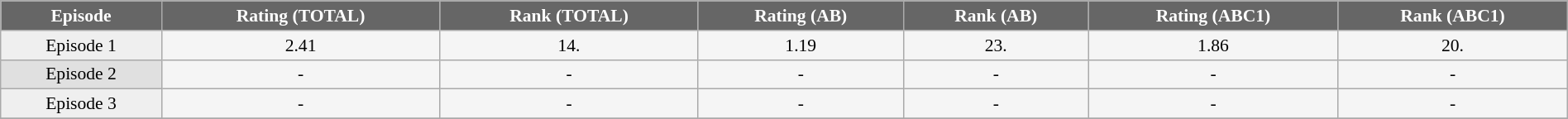<table class="wikitable" style="text-align:center; width:100%; margin:auto; background-color:#F5F5F5; font-size:90%;">
<tr>
<th style="background-color:#666; color:#FFF;">Episode</th>
<th style="background-color:#666; color:#FFF;">Rating (TOTAL)</th>
<th style="background-color:#666; color:#FFF;">Rank (TOTAL)</th>
<th style="background-color:#666; color:#FFF;">Rating (AB)</th>
<th style="background-color:#666; color:#FFF;">Rank (AB)</th>
<th style="background-color:#666; color:#FFF;">Rating (ABC1)</th>
<th style="background-color:#666; color:#FFF;">Rank (ABC1)</th>
</tr>
<tr>
<td style="background-color:#EFEFEF;">Episode 1</td>
<td>2.41</td>
<td>14.</td>
<td>1.19</td>
<td>23.</td>
<td>1.86</td>
<td>20.</td>
</tr>
<tr>
<td style="background-color:#E0E0E0;">Episode 2</td>
<td>- </td>
<td>- </td>
<td>- </td>
<td>- </td>
<td>- </td>
<td>- </td>
</tr>
<tr>
<td style="background-color:#EFEFEF;">Episode 3</td>
<td>- </td>
<td>- </td>
<td>- </td>
<td>- </td>
<td>- </td>
<td>- </td>
</tr>
<tr>
</tr>
</table>
